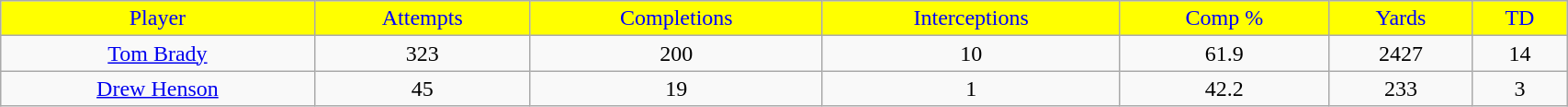<table class="wikitable" width="90%">
<tr align="center"  style="background:yellow;color:blue;">
<td>Player</td>
<td>Attempts</td>
<td>Completions</td>
<td>Interceptions</td>
<td>Comp %</td>
<td>Yards</td>
<td>TD</td>
</tr>
<tr align="center" bgcolor="">
<td><a href='#'>Tom Brady</a></td>
<td>323</td>
<td>200</td>
<td>10</td>
<td>61.9</td>
<td>2427</td>
<td>14</td>
</tr>
<tr align="center" bgcolor="">
<td><a href='#'>Drew Henson</a></td>
<td>45</td>
<td>19</td>
<td>1</td>
<td>42.2</td>
<td>233</td>
<td>3</td>
</tr>
</table>
